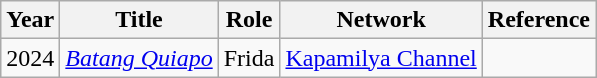<table class="wikitable">
<tr>
<th>Year</th>
<th>Title</th>
<th>Role</th>
<th>Network</th>
<th>Reference</th>
</tr>
<tr>
<td>2024</td>
<td><em><a href='#'>Batang Quiapo</a></em></td>
<td>Frida</td>
<td><a href='#'>Kapamilya Channel</a></td>
<td></td>
</tr>
</table>
